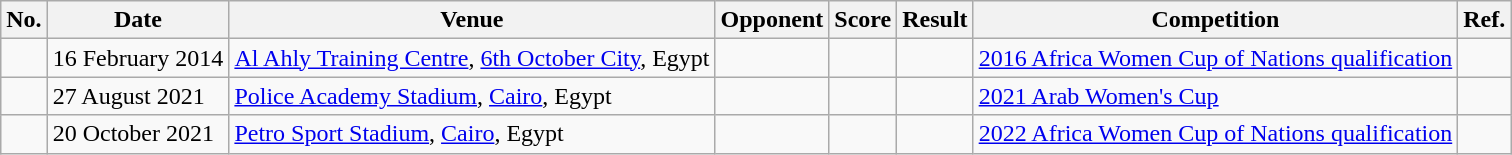<table class="wikitable">
<tr>
<th>No.</th>
<th>Date</th>
<th>Venue</th>
<th>Opponent</th>
<th>Score</th>
<th>Result</th>
<th>Competition</th>
<th>Ref.</th>
</tr>
<tr>
<td></td>
<td>16 February 2014</td>
<td><a href='#'>Al Ahly Training Centre</a>, <a href='#'>6th October City</a>, Egypt</td>
<td></td>
<td></td>
<td></td>
<td><a href='#'>2016 Africa Women Cup of Nations qualification</a></td>
<td></td>
</tr>
<tr>
<td></td>
<td>27 August 2021</td>
<td><a href='#'>Police Academy Stadium</a>, <a href='#'>Cairo</a>, Egypt</td>
<td></td>
<td></td>
<td></td>
<td><a href='#'>2021 Arab Women's Cup</a></td>
<td></td>
</tr>
<tr>
<td></td>
<td>20 October 2021</td>
<td><a href='#'>Petro Sport Stadium</a>, <a href='#'>Cairo</a>, Egypt</td>
<td></td>
<td></td>
<td></td>
<td><a href='#'>2022 Africa Women Cup of Nations qualification</a></td>
<td></td>
</tr>
</table>
